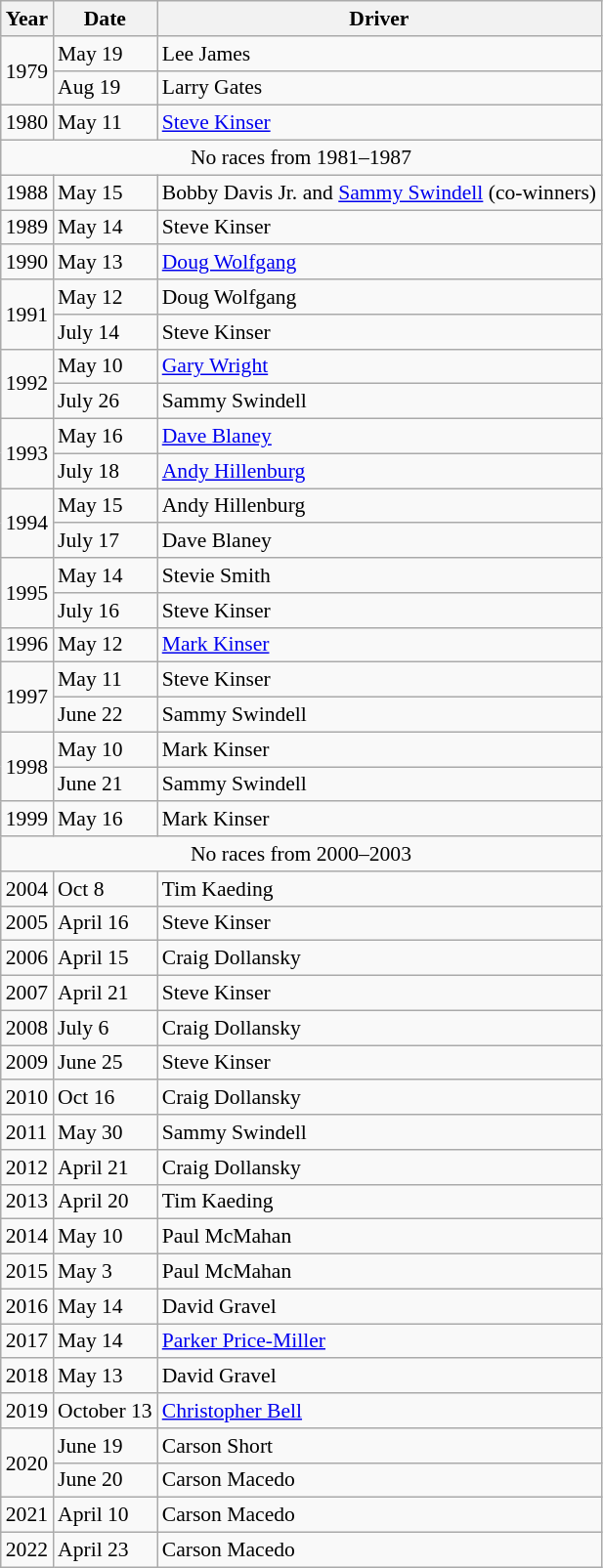<table class="wikitable" style="font-size: 90%;">
<tr>
<th>Year</th>
<th>Date</th>
<th>Driver</th>
</tr>
<tr>
<td rowspan="2">1979</td>
<td>May 19</td>
<td>Lee James</td>
</tr>
<tr>
<td>Aug 19</td>
<td>Larry Gates</td>
</tr>
<tr>
<td>1980</td>
<td>May 11</td>
<td><a href='#'>Steve Kinser</a></td>
</tr>
<tr>
<td colspan="3" align="center">No races from 1981–1987</td>
</tr>
<tr>
<td>1988</td>
<td>May 15</td>
<td>Bobby Davis Jr. and <a href='#'>Sammy Swindell</a> (co-winners)</td>
</tr>
<tr>
<td>1989</td>
<td>May 14</td>
<td>Steve Kinser</td>
</tr>
<tr>
<td>1990</td>
<td>May 13</td>
<td><a href='#'>Doug Wolfgang</a></td>
</tr>
<tr>
<td rowspan="2">1991</td>
<td>May 12</td>
<td>Doug Wolfgang</td>
</tr>
<tr>
<td>July 14</td>
<td>Steve Kinser</td>
</tr>
<tr>
<td rowspan="2">1992</td>
<td>May 10</td>
<td><a href='#'>Gary Wright</a></td>
</tr>
<tr>
<td>July 26</td>
<td>Sammy Swindell</td>
</tr>
<tr>
<td rowspan="2">1993</td>
<td>May 16</td>
<td><a href='#'>Dave Blaney</a></td>
</tr>
<tr>
<td>July 18</td>
<td><a href='#'>Andy Hillenburg</a></td>
</tr>
<tr>
<td rowspan="2">1994</td>
<td>May 15</td>
<td>Andy Hillenburg</td>
</tr>
<tr>
<td>July 17</td>
<td>Dave Blaney</td>
</tr>
<tr>
<td rowspan="2">1995</td>
<td>May 14</td>
<td>Stevie Smith</td>
</tr>
<tr>
<td>July 16</td>
<td>Steve Kinser</td>
</tr>
<tr>
<td>1996</td>
<td>May 12</td>
<td><a href='#'>Mark Kinser</a></td>
</tr>
<tr>
<td rowspan="2">1997</td>
<td>May 11</td>
<td>Steve Kinser</td>
</tr>
<tr>
<td>June 22</td>
<td>Sammy Swindell</td>
</tr>
<tr>
<td rowspan="2">1998</td>
<td>May 10</td>
<td>Mark Kinser</td>
</tr>
<tr>
<td>June 21</td>
<td>Sammy Swindell</td>
</tr>
<tr>
<td>1999</td>
<td>May 16</td>
<td>Mark Kinser</td>
</tr>
<tr>
<td colspan="3" align="center">No races from 2000–2003</td>
</tr>
<tr>
<td>2004</td>
<td>Oct 8</td>
<td>Tim Kaeding</td>
</tr>
<tr>
<td>2005</td>
<td>April 16</td>
<td>Steve Kinser</td>
</tr>
<tr>
<td>2006</td>
<td>April 15</td>
<td>Craig Dollansky</td>
</tr>
<tr>
<td>2007</td>
<td>April 21</td>
<td>Steve Kinser</td>
</tr>
<tr>
<td>2008</td>
<td>July 6</td>
<td>Craig Dollansky</td>
</tr>
<tr>
<td>2009</td>
<td>June 25</td>
<td>Steve Kinser</td>
</tr>
<tr>
<td>2010</td>
<td>Oct 16</td>
<td>Craig Dollansky</td>
</tr>
<tr>
<td>2011</td>
<td>May 30</td>
<td>Sammy Swindell</td>
</tr>
<tr>
<td>2012</td>
<td>April 21</td>
<td>Craig Dollansky</td>
</tr>
<tr>
<td>2013</td>
<td>April 20</td>
<td>Tim Kaeding</td>
</tr>
<tr>
<td>2014</td>
<td>May 10</td>
<td>Paul McMahan</td>
</tr>
<tr>
<td>2015</td>
<td>May 3</td>
<td>Paul McMahan</td>
</tr>
<tr>
<td>2016</td>
<td>May 14</td>
<td>David Gravel</td>
</tr>
<tr>
<td>2017</td>
<td>May 14</td>
<td><a href='#'>Parker Price-Miller</a></td>
</tr>
<tr>
<td>2018</td>
<td>May 13</td>
<td>David Gravel</td>
</tr>
<tr>
<td>2019</td>
<td>October 13</td>
<td><a href='#'>Christopher Bell</a></td>
</tr>
<tr>
<td rowspan="2">2020</td>
<td>June 19</td>
<td>Carson Short</td>
</tr>
<tr>
<td>June 20</td>
<td>Carson Macedo</td>
</tr>
<tr>
<td>2021</td>
<td>April 10</td>
<td>Carson Macedo</td>
</tr>
<tr>
<td>2022</td>
<td>April 23</td>
<td>Carson Macedo</td>
</tr>
</table>
